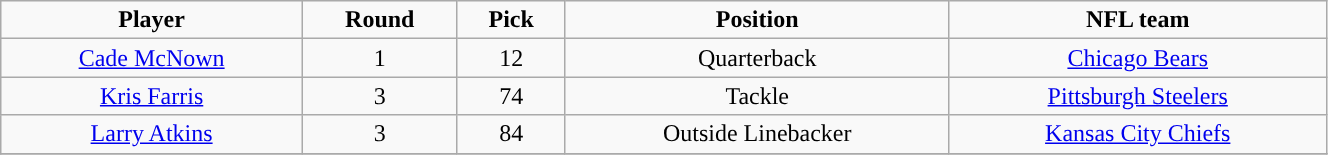<table class="wikitable" width="70%">
<tr align="center">
<td><strong>Player</strong></td>
<td><strong>Round</strong></td>
<td><strong>Pick</strong></td>
<td><strong>Position</strong></td>
<td><strong>NFL team</strong></td>
</tr>
<tr align="center" bgcolor="">
<td><a href='#'>Cade McNown</a></td>
<td>1</td>
<td>12</td>
<td>Quarterback</td>
<td><a href='#'>Chicago Bears</a></td>
</tr>
<tr align="center" bgcolor="">
<td><a href='#'>Kris Farris</a></td>
<td>3</td>
<td>74</td>
<td>Tackle</td>
<td><a href='#'>Pittsburgh Steelers</a></td>
</tr>
<tr align="center" bgcolor="">
<td><a href='#'>Larry Atkins</a></td>
<td>3</td>
<td>84</td>
<td>Outside Linebacker</td>
<td><a href='#'>Kansas City Chiefs</a></td>
</tr>
<tr>
</tr>
</table>
